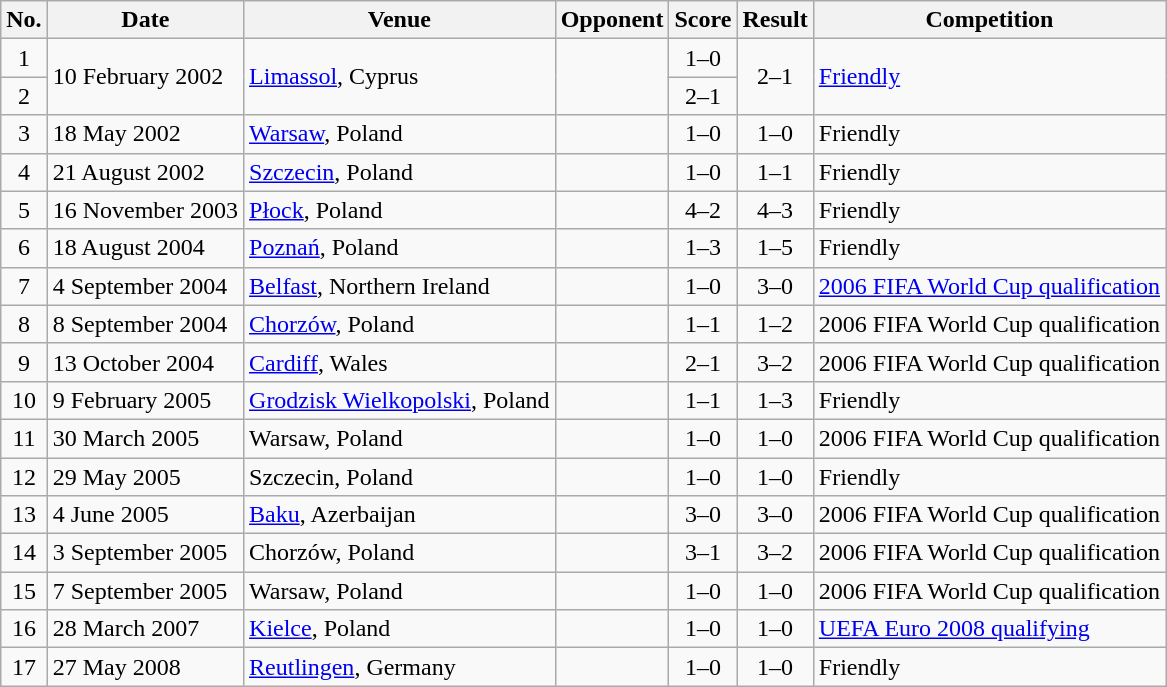<table class="wikitable sortable">
<tr>
<th scope="col">No.</th>
<th scope="col">Date</th>
<th scope="col">Venue</th>
<th scope="col">Opponent</th>
<th scope="col">Score</th>
<th scope="col">Result</th>
<th scope="col">Competition</th>
</tr>
<tr>
<td align="center">1</td>
<td rowspan="2">10 February 2002</td>
<td rowspan="2"><a href='#'>Limassol</a>, Cyprus</td>
<td rowspan="2"></td>
<td align="center">1–0</td>
<td rowspan="2" style="text-align:center">2–1</td>
<td rowspan="2"><a href='#'>Friendly</a></td>
</tr>
<tr>
<td align="center">2</td>
<td align="center">2–1</td>
</tr>
<tr>
<td align="center">3</td>
<td>18 May 2002</td>
<td><a href='#'>Warsaw</a>, Poland</td>
<td></td>
<td align="center">1–0</td>
<td align="center">1–0</td>
<td>Friendly</td>
</tr>
<tr>
<td align="center">4</td>
<td>21 August 2002</td>
<td><a href='#'>Szczecin</a>, Poland</td>
<td></td>
<td align="center">1–0</td>
<td align="center">1–1</td>
<td>Friendly</td>
</tr>
<tr>
<td align="center">5</td>
<td>16 November 2003</td>
<td><a href='#'>Płock</a>, Poland</td>
<td></td>
<td align="center">4–2</td>
<td align="center">4–3</td>
<td>Friendly</td>
</tr>
<tr>
<td align="center">6</td>
<td>18 August 2004</td>
<td><a href='#'>Poznań</a>, Poland</td>
<td></td>
<td align="center">1–3</td>
<td align="center">1–5</td>
<td>Friendly</td>
</tr>
<tr>
<td align="center">7</td>
<td>4 September 2004</td>
<td><a href='#'>Belfast</a>, Northern Ireland</td>
<td></td>
<td align="center">1–0</td>
<td align="center">3–0</td>
<td><a href='#'>2006 FIFA World Cup qualification</a></td>
</tr>
<tr>
<td align="center">8</td>
<td>8 September 2004</td>
<td><a href='#'>Chorzów</a>, Poland</td>
<td></td>
<td align="center">1–1</td>
<td align="center">1–2</td>
<td>2006 FIFA World Cup qualification</td>
</tr>
<tr>
<td align="center">9</td>
<td>13 October 2004</td>
<td><a href='#'>Cardiff</a>, Wales</td>
<td></td>
<td align="center">2–1</td>
<td align="center">3–2</td>
<td>2006 FIFA World Cup qualification</td>
</tr>
<tr>
<td align="center">10</td>
<td>9 February 2005</td>
<td><a href='#'>Grodzisk Wielkopolski</a>, Poland</td>
<td></td>
<td align="center">1–1</td>
<td align="center">1–3</td>
<td>Friendly</td>
</tr>
<tr>
<td align="center">11</td>
<td>30 March 2005</td>
<td>Warsaw, Poland</td>
<td></td>
<td align="center">1–0</td>
<td align="center">1–0</td>
<td>2006 FIFA World Cup qualification</td>
</tr>
<tr>
<td align="center">12</td>
<td>29 May 2005</td>
<td>Szczecin, Poland</td>
<td></td>
<td align="center">1–0</td>
<td align="center">1–0</td>
<td>Friendly</td>
</tr>
<tr>
<td align="center">13</td>
<td>4 June 2005</td>
<td><a href='#'>Baku</a>, Azerbaijan</td>
<td></td>
<td align="center">3–0</td>
<td align="center">3–0</td>
<td>2006 FIFA World Cup qualification</td>
</tr>
<tr>
<td align="center">14</td>
<td>3 September 2005</td>
<td>Chorzów, Poland</td>
<td></td>
<td align="center">3–1</td>
<td align="center">3–2</td>
<td>2006 FIFA World Cup qualification</td>
</tr>
<tr>
<td align="center">15</td>
<td>7 September 2005</td>
<td>Warsaw, Poland</td>
<td></td>
<td align="center">1–0</td>
<td align="center">1–0</td>
<td>2006 FIFA World Cup qualification</td>
</tr>
<tr>
<td align="center">16</td>
<td>28 March 2007</td>
<td><a href='#'>Kielce</a>, Poland</td>
<td></td>
<td align="center">1–0</td>
<td align="center">1–0</td>
<td><a href='#'>UEFA Euro 2008 qualifying</a></td>
</tr>
<tr>
<td align="center">17</td>
<td>27 May 2008</td>
<td><a href='#'>Reutlingen</a>, Germany</td>
<td></td>
<td align="center">1–0</td>
<td align="center">1–0</td>
<td>Friendly</td>
</tr>
</table>
